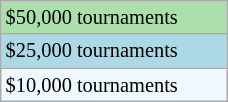<table class="wikitable" style="font-size:85%;" width=12%>
<tr style="background:#addfad;">
<td>$50,000 tournaments</td>
</tr>
<tr style="background:lightblue;">
<td>$25,000 tournaments</td>
</tr>
<tr style="background:#f0f8ff;">
<td>$10,000 tournaments</td>
</tr>
</table>
